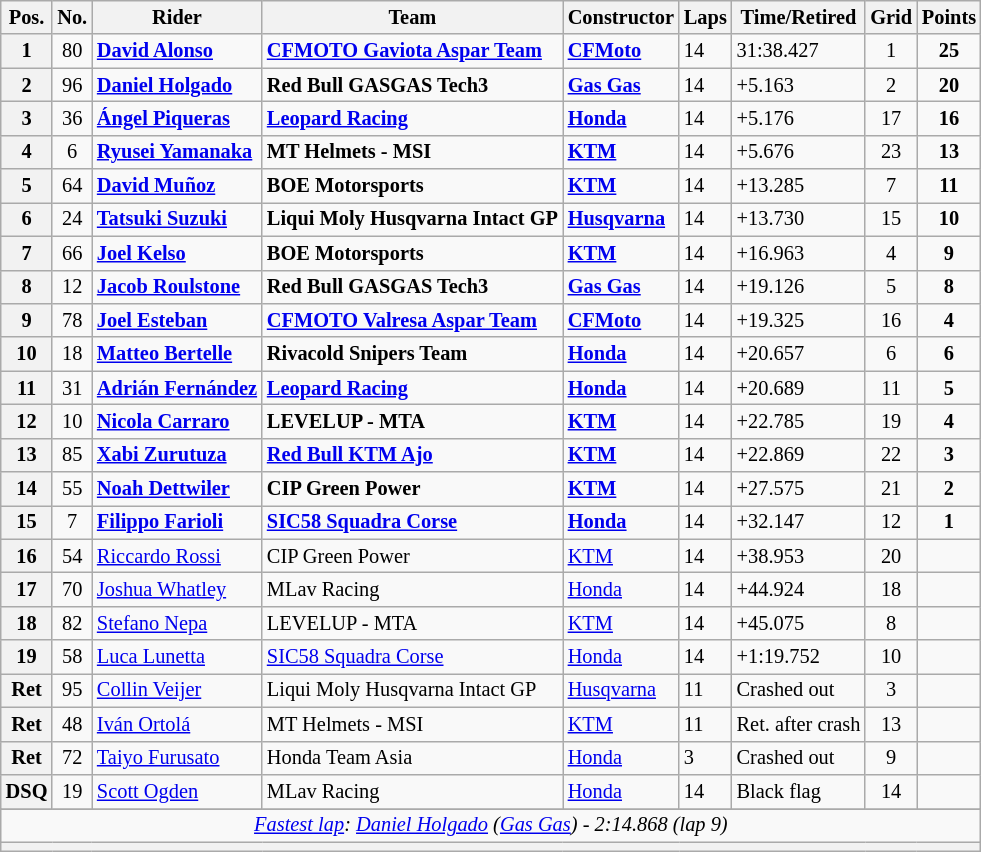<table class="wikitable sortable" style="font-size: 85%;">
<tr>
<th>Pos.</th>
<th>No.</th>
<th>Rider</th>
<th>Team</th>
<th>Constructor</th>
<th>Laps</th>
<th>Time/Retired</th>
<th>Grid</th>
<th>Points</th>
</tr>
<tr>
<th scope="row">1</th>
<td align="center">80</td>
<td> <strong><a href='#'>David Alonso</a></strong></td>
<td><strong><a href='#'>CFMOTO Gaviota Aspar Team</a></strong></td>
<td><strong><a href='#'>CFMoto</a></strong></td>
<td>14</td>
<td>31:38.427</td>
<td align="center">1</td>
<td align="center"><strong>25</strong></td>
</tr>
<tr>
<th scope="row">2</th>
<td align="center">96</td>
<td> <strong><a href='#'>Daniel Holgado</a></strong></td>
<td><strong>Red Bull GASGAS Tech3</strong></td>
<td><strong><a href='#'>Gas Gas</a></strong></td>
<td>14</td>
<td>+5.163</td>
<td align="center">2</td>
<td align="center"><strong>20</strong></td>
</tr>
<tr>
<th scope="row">3</th>
<td align="center">36</td>
<td> <strong><a href='#'>Ángel Piqueras</a></strong></td>
<td><strong><a href='#'>Leopard Racing</a></strong></td>
<td><strong><a href='#'>Honda</a></strong></td>
<td>14</td>
<td>+5.176</td>
<td align="center">17</td>
<td align="center"><strong>16</strong></td>
</tr>
<tr>
<th scope="row">4</th>
<td align="center">6</td>
<td> <strong><a href='#'>Ryusei Yamanaka</a></strong></td>
<td><strong>MT Helmets - MSI</strong></td>
<td><strong><a href='#'>KTM</a></strong></td>
<td>14</td>
<td>+5.676</td>
<td align="center">23</td>
<td align="center"><strong>13</strong></td>
</tr>
<tr>
<th scope="row">5</th>
<td align="center">64</td>
<td> <strong><a href='#'>David Muñoz</a></strong></td>
<td><strong>BOE Motorsports</strong></td>
<td><strong><a href='#'>KTM</a></strong></td>
<td>14</td>
<td>+13.285</td>
<td align="center">7</td>
<td align="center"><strong>11</strong></td>
</tr>
<tr>
<th scope="row">6</th>
<td align="center">24</td>
<td> <strong><a href='#'>Tatsuki Suzuki</a></strong></td>
<td><strong>Liqui Moly Husqvarna Intact GP</strong></td>
<td><strong><a href='#'>Husqvarna</a></strong></td>
<td>14</td>
<td>+13.730</td>
<td align="center">15</td>
<td align="center"><strong>10</strong></td>
</tr>
<tr>
<th scope="row">7</th>
<td align="center">66</td>
<td> <strong><a href='#'>Joel Kelso</a></strong></td>
<td><strong>BOE Motorsports</strong></td>
<td><strong><a href='#'>KTM</a></strong></td>
<td>14</td>
<td>+16.963</td>
<td align="center">4</td>
<td align="center"><strong>9</strong></td>
</tr>
<tr>
<th scope="row">8</th>
<td align="center">12</td>
<td> <strong><a href='#'>Jacob Roulstone</a></strong></td>
<td><strong>Red Bull GASGAS Tech3</strong></td>
<td><strong><a href='#'>Gas Gas</a></strong></td>
<td>14</td>
<td>+19.126</td>
<td align="center">5</td>
<td align="center"><strong>8</strong></td>
</tr>
<tr>
<th scope="row">9</th>
<td align="center">78</td>
<td> <strong><a href='#'>Joel Esteban</a></strong></td>
<td><strong><a href='#'>CFMOTO Valresa Aspar Team</a></strong></td>
<td><strong><a href='#'>CFMoto</a></strong></td>
<td>14</td>
<td>+19.325</td>
<td align="center">16</td>
<td align="center"><strong>4</strong></td>
</tr>
<tr>
<th scope="row">10</th>
<td align="center">18</td>
<td> <strong><a href='#'>Matteo Bertelle</a></strong></td>
<td><strong>Rivacold Snipers Team</strong></td>
<td><strong><a href='#'>Honda</a></strong></td>
<td>14</td>
<td>+20.657</td>
<td align="center">6</td>
<td align="center"><strong>6</strong></td>
</tr>
<tr>
<th scope="row">11</th>
<td align="center">31</td>
<td> <strong><a href='#'>Adrián Fernández</a></strong></td>
<td><strong><a href='#'>Leopard Racing</a></strong></td>
<td><strong><a href='#'>Honda</a></strong></td>
<td>14</td>
<td>+20.689</td>
<td align="center">11</td>
<td align="center"><strong>5</strong></td>
</tr>
<tr>
<th scope="row">12</th>
<td align="center">10</td>
<td> <strong><a href='#'>Nicola Carraro</a></strong></td>
<td><strong>LEVELUP - MTA</strong></td>
<td><strong><a href='#'>KTM</a></strong></td>
<td>14</td>
<td>+22.785</td>
<td align="center">19</td>
<td align="center"><strong>4</strong></td>
</tr>
<tr>
<th scope="row">13</th>
<td align="center">85</td>
<td> <strong><a href='#'>Xabi Zurutuza</a></strong></td>
<td><strong><a href='#'>Red Bull KTM Ajo</a></strong></td>
<td><strong><a href='#'>KTM</a></strong></td>
<td>14</td>
<td>+22.869</td>
<td align="center">22</td>
<td align="center"><strong>3</strong></td>
</tr>
<tr>
<th scope="row">14</th>
<td align="center">55</td>
<td> <strong><a href='#'>Noah Dettwiler</a></strong></td>
<td><strong>CIP Green Power</strong></td>
<td><strong><a href='#'>KTM</a></strong></td>
<td>14</td>
<td>+27.575</td>
<td align="center">21</td>
<td align="center"><strong>2</strong></td>
</tr>
<tr>
<th scope="row">15</th>
<td align="center">7</td>
<td> <strong><a href='#'>Filippo Farioli</a></strong></td>
<td><strong><a href='#'>SIC58 Squadra Corse</a></strong></td>
<td><strong><a href='#'>Honda</a></strong></td>
<td>14</td>
<td>+32.147</td>
<td align="center">12</td>
<td align="center"><strong>1</strong></td>
</tr>
<tr>
<th scope="row">16</th>
<td align="center">54</td>
<td> <a href='#'>Riccardo Rossi</a></td>
<td>CIP Green Power</td>
<td><a href='#'>KTM</a></td>
<td>14</td>
<td>+38.953</td>
<td align="center">20</td>
<td align="center"></td>
</tr>
<tr>
<th scope="row">17</th>
<td align="center">70</td>
<td> <a href='#'>Joshua Whatley</a></td>
<td>MLav Racing</td>
<td><a href='#'>Honda</a></td>
<td>14</td>
<td>+44.924</td>
<td align="center">18</td>
<td align="center"></td>
</tr>
<tr>
<th scope="row">18</th>
<td align="center">82</td>
<td> <a href='#'>Stefano Nepa</a></td>
<td>LEVELUP - MTA</td>
<td><a href='#'>KTM</a></td>
<td>14</td>
<td>+45.075</td>
<td align="center">8</td>
<td align="center"></td>
</tr>
<tr>
<th scope="row">19</th>
<td align="center">58</td>
<td> <a href='#'>Luca Lunetta</a></td>
<td><a href='#'>SIC58 Squadra Corse</a></td>
<td><a href='#'>Honda</a></td>
<td>14</td>
<td>+1:19.752</td>
<td align="center">10</td>
<td align="center"></td>
</tr>
<tr>
<th scope="row">Ret</th>
<td align="center">95</td>
<td> <a href='#'>Collin Veijer</a></td>
<td>Liqui Moly Husqvarna Intact GP</td>
<td><a href='#'>Husqvarna</a></td>
<td>11</td>
<td>Crashed out</td>
<td align="center">3</td>
<td align="center"></td>
</tr>
<tr>
<th scope="row">Ret</th>
<td align="center">48</td>
<td> <a href='#'>Iván Ortolá</a></td>
<td>MT Helmets - MSI</td>
<td><a href='#'>KTM</a></td>
<td>11</td>
<td>Ret. after crash</td>
<td align="center">13</td>
<td align="center"></td>
</tr>
<tr>
<th scope="row">Ret</th>
<td align="center">72</td>
<td> <a href='#'>Taiyo Furusato</a></td>
<td>Honda Team Asia</td>
<td><a href='#'>Honda</a></td>
<td>3</td>
<td>Crashed out</td>
<td align="center">9</td>
<td align="center"></td>
</tr>
<tr>
<th scope="row">DSQ</th>
<td align="center">19</td>
<td> <a href='#'>Scott Ogden</a></td>
<td>MLav Racing</td>
<td><a href='#'>Honda</a></td>
<td>14</td>
<td>Black flag</td>
<td align="center">14</td>
<td align="center"></td>
</tr>
<tr>
</tr>
<tr class="sortbottom">
<td colspan="9" style="text-align:center"><em><a href='#'>Fastest lap</a>:  <a href='#'>Daniel Holgado</a> (<a href='#'>Gas Gas</a>) - 2:14.868 (lap 9)</em></td>
</tr>
<tr class="sortbottom">
<th colspan="9"></th>
</tr>
</table>
